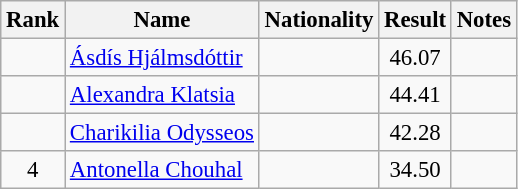<table class="wikitable sortable" style="text-align:center; font-size:95%">
<tr>
<th>Rank</th>
<th>Name</th>
<th>Nationality</th>
<th>Result</th>
<th>Notes</th>
</tr>
<tr>
<td></td>
<td align=left><a href='#'>Ásdís Hjálmsdóttir</a></td>
<td align=left></td>
<td>46.07</td>
<td></td>
</tr>
<tr>
<td></td>
<td align=left><a href='#'>Alexandra Klatsia</a></td>
<td align=left></td>
<td>44.41</td>
<td></td>
</tr>
<tr>
<td></td>
<td align=left><a href='#'>Charikilia Odysseos</a></td>
<td align=left></td>
<td>42.28</td>
<td></td>
</tr>
<tr>
<td>4</td>
<td align=left><a href='#'>Antonella Chouhal</a></td>
<td align=left></td>
<td>34.50</td>
<td></td>
</tr>
</table>
